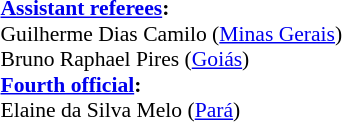<table width=50% style="font-size: 90%">
<tr>
<td><br><br><strong><a href='#'>Assistant referees</a>:</strong>
<br>Guilherme Dias Camilo (<a href='#'>Minas Gerais</a>)
<br>Bruno Raphael Pires (<a href='#'>Goiás</a>)
<br><strong><a href='#'>Fourth official</a>:</strong>
<br>Elaine da Silva Melo (<a href='#'>Pará</a>)</td>
</tr>
</table>
